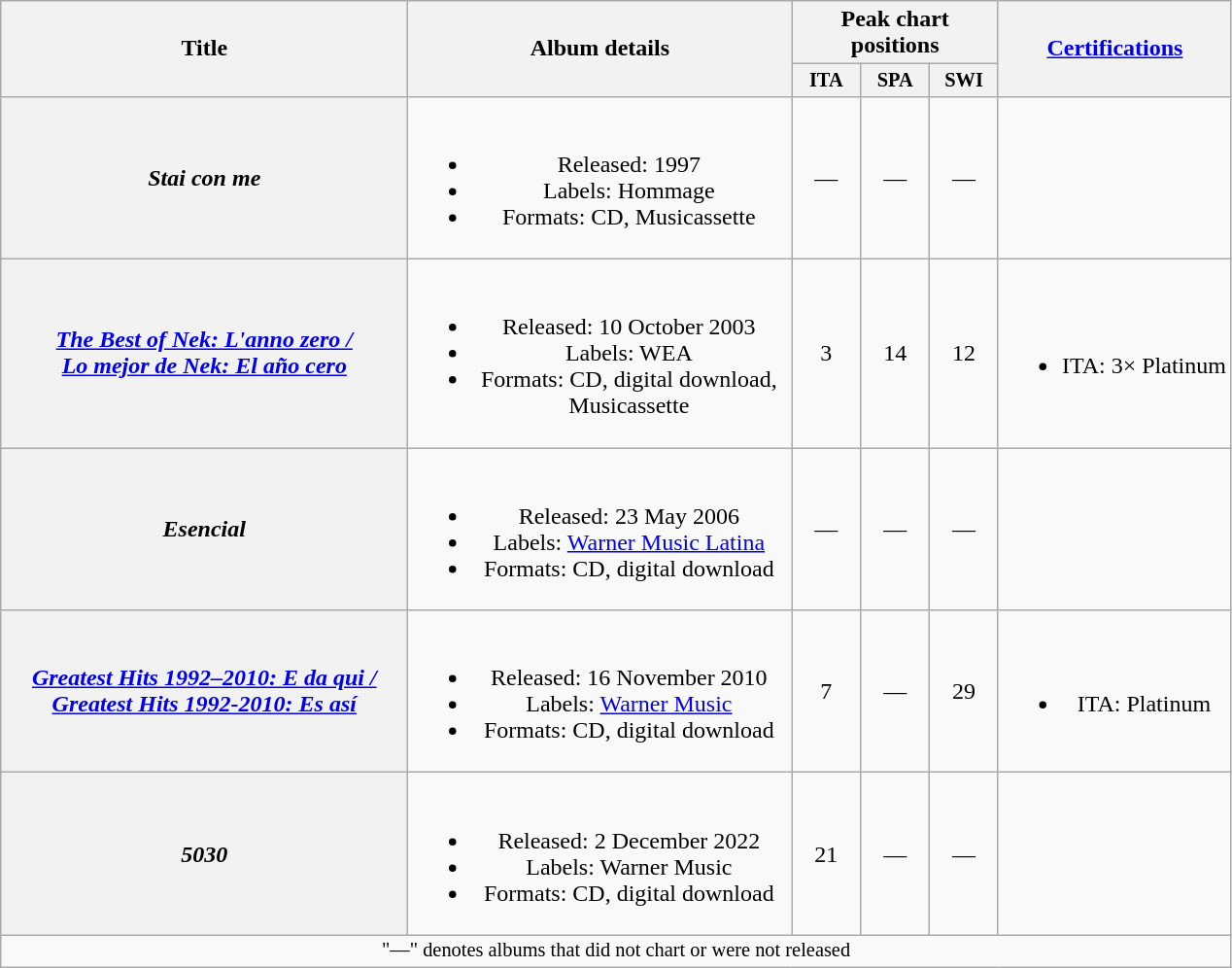<table class="wikitable plainrowheaders" style="text-align:center;" border="1">
<tr>
<th scope="col" rowspan="2" style="width:17em;">Title</th>
<th scope="col" rowspan="2" style="width:16em;">Album details</th>
<th scope="col" colspan="3">Peak chart positions</th>
<th scope="col" rowspan="2"><a href='#'>Certifications</a></th>
</tr>
<tr>
<th scope="col" style="width:3em;font-size:85%;">ITA<br></th>
<th scope="col" style="width:3em;font-size:85%;">SPA<br></th>
<th scope="col" style="width:3em;font-size:85%;">SWI<br></th>
</tr>
<tr>
<th scope="row"><em>Stai con me</em></th>
<td><br><ul><li>Released: 1997</li><li>Labels: Hommage</li><li>Formats: CD, Musicassette</li></ul></td>
<td>—</td>
<td>—</td>
<td>—</td>
<td></td>
</tr>
<tr>
<th scope="row"><em><a href='#'>The Best of Nek: L'anno zero /<br> Lo mejor de Nek: El año cero</a></em></th>
<td><br><ul><li>Released: 10 October 2003</li><li>Labels: WEA</li><li>Formats: CD, digital download, Musicassette</li></ul></td>
<td>3</td>
<td>14</td>
<td>12</td>
<td><br><ul><li>ITA: 3× Platinum</li></ul></td>
</tr>
<tr>
<th scope="row"><em>Esencial</em></th>
<td><br><ul><li>Released: 23 May 2006</li><li>Labels: <a href='#'>Warner Music Latina</a></li><li>Formats: CD, digital download</li></ul></td>
<td>—</td>
<td>—</td>
<td>—</td>
<td></td>
</tr>
<tr>
<th scope="row"><em><a href='#'>Greatest Hits 1992–2010: E da qui /<br> Greatest Hits 1992-2010: Es así</a></em></th>
<td><br><ul><li>Released: 16 November 2010</li><li>Labels: <a href='#'>Warner Music</a></li><li>Formats: CD, digital download</li></ul></td>
<td>7</td>
<td>—</td>
<td>29</td>
<td><br><ul><li>ITA: Platinum</li></ul></td>
</tr>
<tr>
<th scope="row"><em>5030</em></th>
<td><br><ul><li>Released: 2 December 2022</li><li>Labels: Warner Music</li><li>Formats: CD, digital download</li></ul></td>
<td>21<br></td>
<td>—</td>
<td>—</td>
<td></td>
</tr>
<tr>
<td align="center" colspan="30" style="font-size:85%">"—" denotes albums that did not chart or were not released</td>
</tr>
</table>
